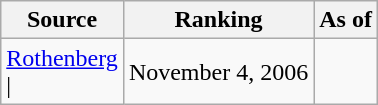<table class="wikitable" style="text-align:center">
<tr>
<th>Source</th>
<th>Ranking</th>
<th>As of</th>
</tr>
<tr>
<td align=left><a href='#'>Rothenberg</a><br>| </td>
<td>November 4, 2006</td>
</tr>
</table>
